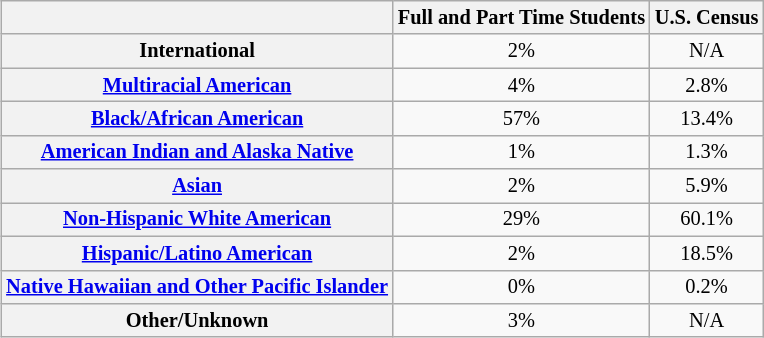<table style="text-align:center; float:right; font-size:85%; margin-left:2em; margin:10px;"  class="wikitable">
<tr>
<th></th>
<th>Full and Part Time Students</th>
<th>U.S. Census</th>
</tr>
<tr>
<th>International</th>
<td>2%</td>
<td>N/A</td>
</tr>
<tr>
<th><a href='#'>Multiracial American</a></th>
<td>4%</td>
<td>2.8%</td>
</tr>
<tr>
<th><a href='#'>Black/African American</a></th>
<td>57%</td>
<td>13.4%</td>
</tr>
<tr>
<th><a href='#'>American Indian and Alaska Native</a></th>
<td>1%</td>
<td>1.3%</td>
</tr>
<tr>
<th><a href='#'>Asian</a></th>
<td>2%</td>
<td>5.9%</td>
</tr>
<tr>
<th><a href='#'>Non-Hispanic White American</a></th>
<td>29%</td>
<td>60.1%</td>
</tr>
<tr>
<th><a href='#'>Hispanic/Latino American</a></th>
<td>2%</td>
<td>18.5%</td>
</tr>
<tr>
<th><a href='#'>Native Hawaiian and Other Pacific Islander</a></th>
<td>0%</td>
<td>0.2%</td>
</tr>
<tr>
<th>Other/Unknown</th>
<td>3%</td>
<td>N/A</td>
</tr>
</table>
